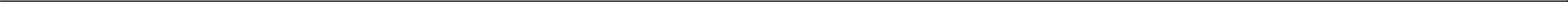<table border="1" cellpadding="2" cellspacing="0" align="center" width="100%">
<tr>
</tr>
</table>
